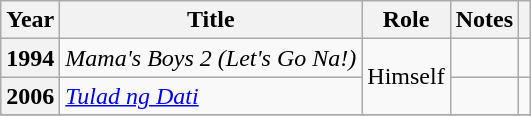<table class="wikitable sortable plainrowheaders">
<tr>
<th scope="col">Year</th>
<th scope="col">Title</th>
<th scope="col">Role</th>
<th scope="col">Notes</th>
<th scope="col" class="unsortable"></th>
</tr>
<tr>
<th scope=row>1994</th>
<td><em>Mama's Boys 2 (Let's Go Na!)</em></td>
<td rowspan="2">Himself</td>
<td></td>
<td></td>
</tr>
<tr>
<th scope=row>2006</th>
<td><em><a href='#'>Tulad ng Dati</a></em></td>
<td></td>
<td></td>
</tr>
<tr>
</tr>
</table>
